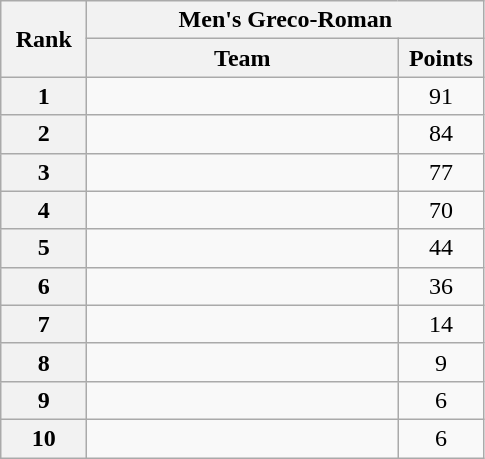<table class="wikitable" style="text-align:center;">
<tr>
<th rowspan="2" width="50">Rank</th>
<th colspan="2">Men's Greco-Roman</th>
</tr>
<tr>
<th width="200">Team</th>
<th width="50">Points</th>
</tr>
<tr>
<th>1</th>
<td align="left"></td>
<td>91</td>
</tr>
<tr>
<th>2</th>
<td align="left"></td>
<td>84</td>
</tr>
<tr>
<th>3</th>
<td align="left"></td>
<td>77</td>
</tr>
<tr>
<th>4</th>
<td align="left"></td>
<td>70</td>
</tr>
<tr>
<th>5</th>
<td align="left"></td>
<td>44</td>
</tr>
<tr>
<th>6</th>
<td align="left"></td>
<td>36</td>
</tr>
<tr>
<th>7</th>
<td align="left"></td>
<td>14</td>
</tr>
<tr>
<th>8</th>
<td align="left"></td>
<td>9</td>
</tr>
<tr>
<th>9</th>
<td align="left"></td>
<td>6</td>
</tr>
<tr>
<th>10</th>
<td align="left"></td>
<td>6</td>
</tr>
</table>
